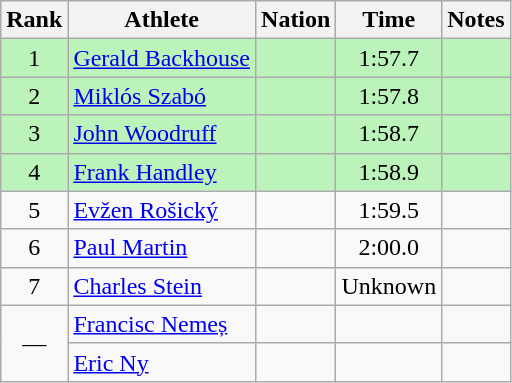<table class="wikitable sortable" style="text-align:center">
<tr>
<th>Rank</th>
<th>Athlete</th>
<th>Nation</th>
<th>Time</th>
<th>Notes</th>
</tr>
<tr bgcolor=bbf3bb>
<td>1</td>
<td align=left><a href='#'>Gerald Backhouse</a></td>
<td align=left></td>
<td>1:57.7</td>
<td></td>
</tr>
<tr bgcolor=bbf3bb>
<td>2</td>
<td align=left><a href='#'>Miklós Szabó</a></td>
<td align=left></td>
<td>1:57.8</td>
<td></td>
</tr>
<tr bgcolor=bbf3bb>
<td>3</td>
<td align=left><a href='#'>John Woodruff</a></td>
<td align=left></td>
<td>1:58.7</td>
<td></td>
</tr>
<tr bgcolor=bbf3bb>
<td>4</td>
<td align=left><a href='#'>Frank Handley</a></td>
<td align=left></td>
<td>1:58.9</td>
<td></td>
</tr>
<tr>
<td>5</td>
<td align=left><a href='#'>Evžen Rošický</a></td>
<td align=left></td>
<td>1:59.5</td>
<td></td>
</tr>
<tr>
<td>6</td>
<td align=left><a href='#'>Paul Martin</a></td>
<td align=left></td>
<td>2:00.0</td>
<td></td>
</tr>
<tr>
<td>7</td>
<td align=left><a href='#'>Charles Stein</a></td>
<td align=left></td>
<td data-sort-value=3:00.0>Unknown</td>
<td></td>
</tr>
<tr>
<td data-sort-value=8 rowspan=2>—</td>
<td align=left><a href='#'>Francisc Nemeș</a></td>
<td align=left></td>
<td></td>
<td></td>
</tr>
<tr>
<td align=left><a href='#'>Eric Ny</a></td>
<td align=left></td>
<td></td>
<td></td>
</tr>
</table>
